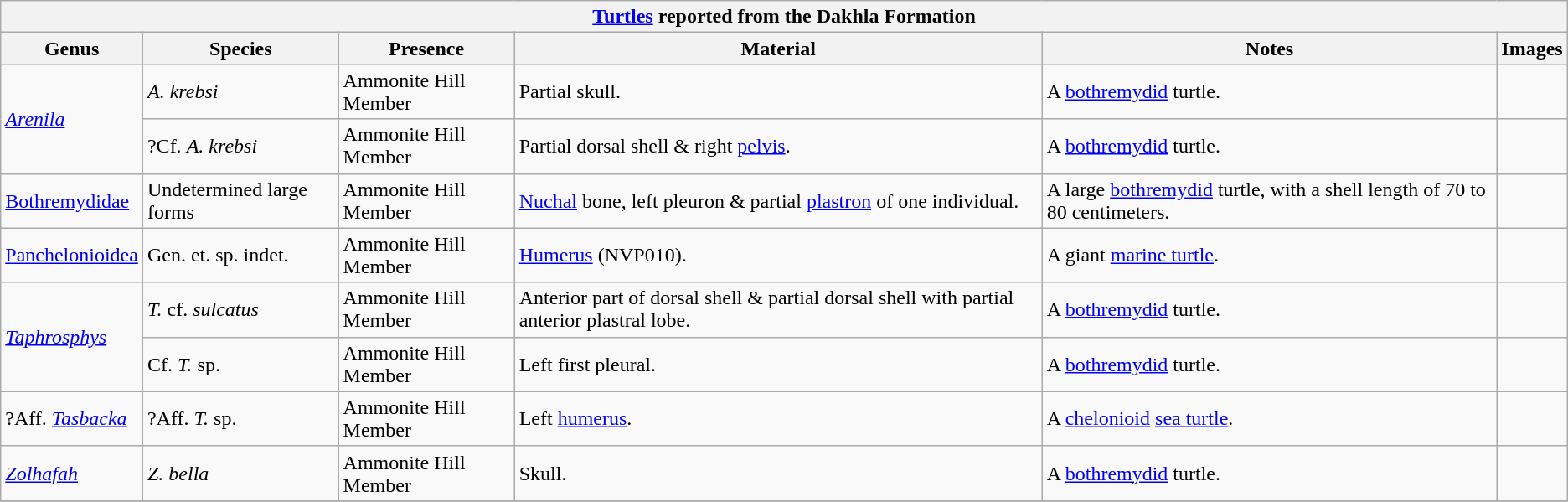<table class="wikitable" align="center">
<tr>
<th colspan="6" align="center"><strong><a href='#'>Turtles</a> reported from the Dakhla Formation</strong></th>
</tr>
<tr>
<th>Genus</th>
<th>Species</th>
<th>Presence</th>
<th><strong>Material</strong></th>
<th>Notes</th>
<th>Images</th>
</tr>
<tr>
<td rowspan=2><em><a href='#'>Arenila</a></em></td>
<td><em>A. krebsi</em></td>
<td>Ammonite Hill Member</td>
<td>Partial skull.</td>
<td>A <a href='#'>bothremydid</a> turtle.</td>
<td></td>
</tr>
<tr>
<td>?Cf. <em>A. krebsi</em></td>
<td>Ammonite Hill Member</td>
<td>Partial dorsal shell & right <a href='#'>pelvis</a>.</td>
<td>A <a href='#'>bothremydid</a> turtle.</td>
<td></td>
</tr>
<tr>
<td><a href='#'>Bothremydidae</a></td>
<td>Undetermined large forms</td>
<td>Ammonite Hill Member</td>
<td><a href='#'>Nuchal</a> bone, left pleuron & partial <a href='#'>plastron</a> of one individual.</td>
<td>A large <a href='#'>bothremydid</a> turtle, with a shell length of 70 to 80 centimeters.</td>
<td></td>
</tr>
<tr>
<td><a href='#'>Panchelonioidea</a></td>
<td>Gen. et. sp. indet.</td>
<td>Ammonite Hill Member</td>
<td><a href='#'>Humerus</a> (NVP010).</td>
<td>A giant <a href='#'>marine turtle</a>.</td>
<td></td>
</tr>
<tr>
<td rowspan=2><em><a href='#'>Taphrosphys</a></em></td>
<td><em>T.</em> cf. <em>sulcatus</em></td>
<td>Ammonite Hill Member</td>
<td>Anterior part of dorsal shell & partial dorsal shell with partial anterior plastral lobe.</td>
<td>A <a href='#'>bothremydid</a> turtle.</td>
<td></td>
</tr>
<tr>
<td>Cf. <em>T.</em> sp.</td>
<td>Ammonite Hill Member</td>
<td>Left first pleural.</td>
<td>A <a href='#'>bothremydid</a> turtle.</td>
<td></td>
</tr>
<tr>
<td>?Aff. <em><a href='#'>Tasbacka</a></em></td>
<td>?Aff. <em>T.</em> sp.</td>
<td>Ammonite Hill Member</td>
<td>Left <a href='#'>humerus</a>.</td>
<td>A <a href='#'>chelonioid</a> <a href='#'>sea turtle</a>.</td>
<td></td>
</tr>
<tr>
<td><em><a href='#'>Zolhafah</a></em></td>
<td><em>Z. bella</em></td>
<td>Ammonite Hill Member</td>
<td>Skull.</td>
<td>A <a href='#'>bothremydid</a> turtle.</td>
<td></td>
</tr>
<tr>
</tr>
</table>
